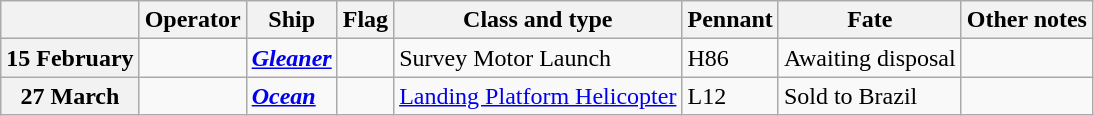<table Class="wikitable">
<tr>
<th></th>
<th>Operator</th>
<th>Ship</th>
<th>Flag</th>
<th>Class and type</th>
<th>Pennant</th>
<th>Fate</th>
<th>Other notes</th>
</tr>
<tr ---->
<th>15 February</th>
<td></td>
<td><a href='#'><strong><em>Gleaner</em></strong></a></td>
<td></td>
<td>Survey Motor Launch</td>
<td>H86</td>
<td>Awaiting disposal</td>
<td></td>
</tr>
<tr ---->
<th>27 March</th>
<td></td>
<td><a href='#'><strong><em>Ocean</em></strong></a></td>
<td></td>
<td><a href='#'>Landing Platform Helicopter</a></td>
<td>L12</td>
<td>Sold to Brazil</td>
<td></td>
</tr>
</table>
